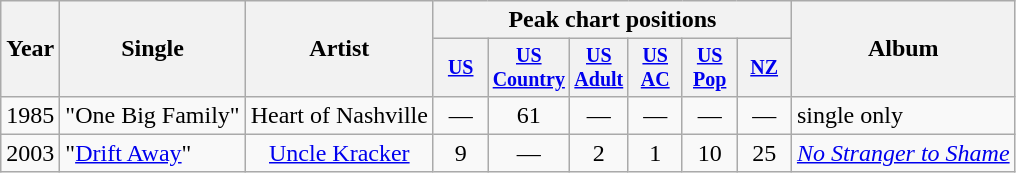<table class="wikitable" style="text-align:center;">
<tr>
<th rowspan="2">Year</th>
<th rowspan="2">Single</th>
<th rowspan="2">Artist</th>
<th colspan="6">Peak chart positions</th>
<th rowspan="2">Album</th>
</tr>
<tr style="font-size:smaller;">
<th style="width:30px;"><a href='#'>US</a></th>
<th style="width:30px;"><a href='#'>US Country</a></th>
<th style="width:30px;"><a href='#'>US Adult</a></th>
<th style="width:30px;"><a href='#'>US AC</a></th>
<th style="width:30px;"><a href='#'>US Pop</a></th>
<th style="width:30px;"><a href='#'>NZ</a></th>
</tr>
<tr>
<td>1985</td>
<td style="text-align:left;">"One Big Family"</td>
<td>Heart of Nashville</td>
<td>—</td>
<td>61</td>
<td>—</td>
<td>—</td>
<td>—</td>
<td>—</td>
<td style="text-align:left;">single only</td>
</tr>
<tr>
<td>2003</td>
<td style="text-align:left;">"<a href='#'>Drift Away</a>"</td>
<td><a href='#'>Uncle Kracker</a></td>
<td>9</td>
<td>—</td>
<td>2</td>
<td>1</td>
<td>10</td>
<td>25</td>
<td style="text-align:left;"><em><a href='#'>No Stranger to Shame</a></em></td>
</tr>
</table>
